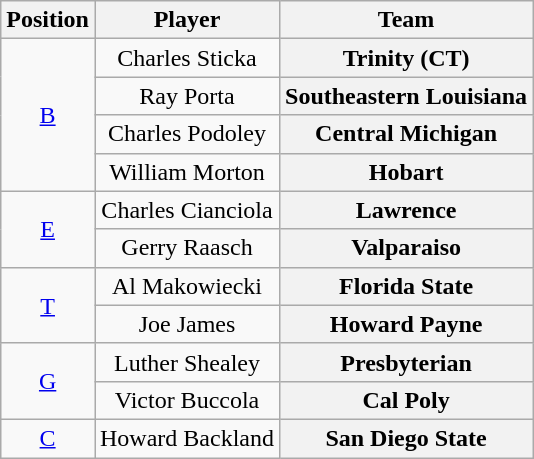<table class="wikitable">
<tr>
<th>Position</th>
<th>Player</th>
<th>Team</th>
</tr>
<tr style="text-align:center;">
<td rowspan="4"><a href='#'>B</a></td>
<td>Charles Sticka</td>
<th Style = >Trinity (CT)</th>
</tr>
<tr style="text-align:center;">
<td>Ray Porta</td>
<th Style = >Southeastern Louisiana</th>
</tr>
<tr style="text-align:center;">
<td>Charles Podoley</td>
<th Style = >Central Michigan</th>
</tr>
<tr style="text-align:center;">
<td>William Morton</td>
<th Style = >Hobart</th>
</tr>
<tr style="text-align:center;">
<td rowspan="2"><a href='#'>E</a></td>
<td>Charles Cianciola</td>
<th Style = >Lawrence</th>
</tr>
<tr style="text-align:center;">
<td>Gerry Raasch</td>
<th Style = >Valparaiso</th>
</tr>
<tr style="text-align:center;">
<td rowspan="2"><a href='#'>T</a></td>
<td>Al Makowiecki</td>
<th Style = >Florida State</th>
</tr>
<tr style="text-align:center;">
<td>Joe James</td>
<th Style = >Howard Payne</th>
</tr>
<tr style="text-align:center;">
<td rowspan="2"><a href='#'>G</a></td>
<td>Luther Shealey</td>
<th Style = >Presbyterian</th>
</tr>
<tr style="text-align:center;">
<td>Victor Buccola</td>
<th Style = >Cal Poly</th>
</tr>
<tr style="text-align:center;">
<td><a href='#'>C</a></td>
<td>Howard Backland</td>
<th Style = >San Diego State</th>
</tr>
</table>
